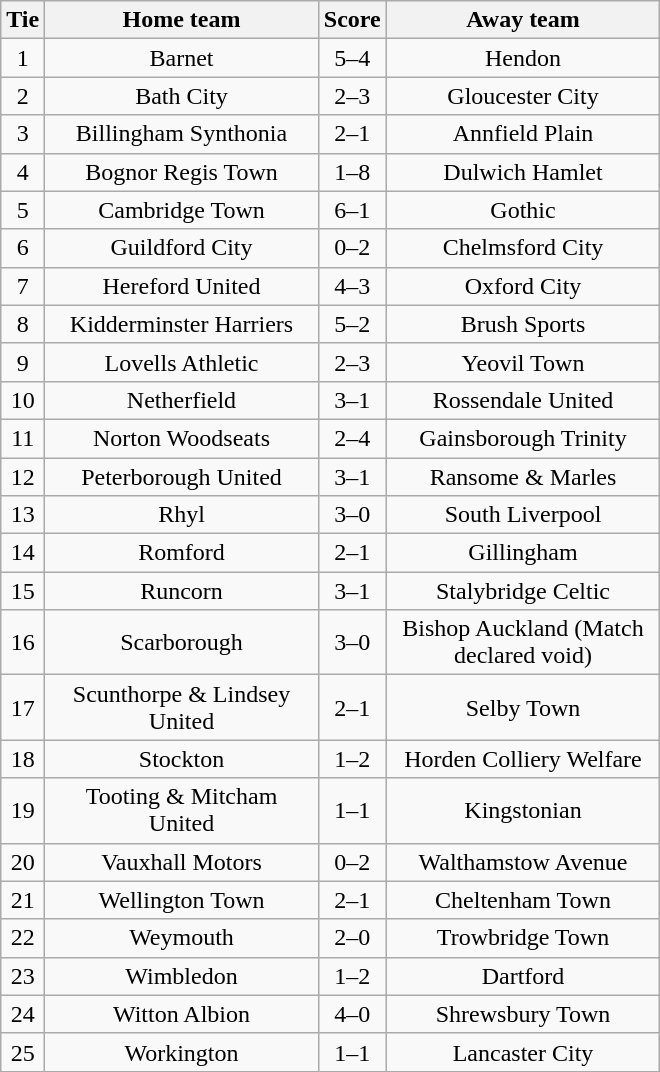<table class="wikitable" style="text-align:center;">
<tr>
<th width=20>Tie</th>
<th width=175>Home team</th>
<th width=20>Score</th>
<th width=175>Away team</th>
</tr>
<tr>
<td>1</td>
<td>Barnet</td>
<td>5–4</td>
<td>Hendon</td>
</tr>
<tr>
<td>2</td>
<td>Bath City</td>
<td>2–3</td>
<td>Gloucester City</td>
</tr>
<tr>
<td>3</td>
<td>Billingham Synthonia</td>
<td>2–1</td>
<td>Annfield Plain</td>
</tr>
<tr>
<td>4</td>
<td>Bognor Regis Town</td>
<td>1–8</td>
<td>Dulwich Hamlet</td>
</tr>
<tr>
<td>5</td>
<td>Cambridge Town</td>
<td>6–1</td>
<td>Gothic</td>
</tr>
<tr>
<td>6</td>
<td>Guildford City</td>
<td>0–2</td>
<td>Chelmsford City</td>
</tr>
<tr>
<td>7</td>
<td>Hereford United</td>
<td>4–3</td>
<td>Oxford City</td>
</tr>
<tr>
<td>8</td>
<td>Kidderminster Harriers</td>
<td>5–2</td>
<td>Brush Sports</td>
</tr>
<tr>
<td>9</td>
<td>Lovells Athletic</td>
<td>2–3</td>
<td>Yeovil Town</td>
</tr>
<tr>
<td>10</td>
<td>Netherfield</td>
<td>3–1</td>
<td>Rossendale United</td>
</tr>
<tr>
<td>11</td>
<td>Norton Woodseats</td>
<td>2–4</td>
<td>Gainsborough Trinity</td>
</tr>
<tr>
<td>12</td>
<td>Peterborough United</td>
<td>3–1</td>
<td>Ransome & Marles</td>
</tr>
<tr>
<td>13</td>
<td>Rhyl</td>
<td>3–0</td>
<td>South Liverpool</td>
</tr>
<tr>
<td>14</td>
<td>Romford</td>
<td>2–1</td>
<td>Gillingham</td>
</tr>
<tr>
<td>15</td>
<td>Runcorn</td>
<td>3–1</td>
<td>Stalybridge Celtic</td>
</tr>
<tr>
<td>16</td>
<td>Scarborough</td>
<td>3–0</td>
<td>Bishop Auckland (Match declared void)</td>
</tr>
<tr>
<td>17</td>
<td>Scunthorpe & Lindsey United</td>
<td>2–1</td>
<td>Selby Town</td>
</tr>
<tr>
<td>18</td>
<td>Stockton</td>
<td>1–2</td>
<td>Horden Colliery Welfare</td>
</tr>
<tr>
<td>19</td>
<td>Tooting & Mitcham United</td>
<td>1–1</td>
<td>Kingstonian</td>
</tr>
<tr>
<td>20</td>
<td>Vauxhall Motors</td>
<td>0–2</td>
<td>Walthamstow Avenue</td>
</tr>
<tr>
<td>21</td>
<td>Wellington Town</td>
<td>2–1</td>
<td>Cheltenham Town</td>
</tr>
<tr>
<td>22</td>
<td>Weymouth</td>
<td>2–0</td>
<td>Trowbridge Town</td>
</tr>
<tr>
<td>23</td>
<td>Wimbledon</td>
<td>1–2</td>
<td>Dartford</td>
</tr>
<tr>
<td>24</td>
<td>Witton Albion</td>
<td>4–0</td>
<td>Shrewsbury Town</td>
</tr>
<tr>
<td>25</td>
<td>Workington</td>
<td>1–1</td>
<td>Lancaster City</td>
</tr>
</table>
